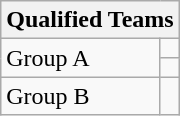<table class="wikitable">
<tr>
<th colspan=2>Qualified Teams</th>
</tr>
<tr>
<td rowspan=2>Group A</td>
<td></td>
</tr>
<tr>
<td></td>
</tr>
<tr>
<td>Group B</td>
<td> </td>
</tr>
</table>
